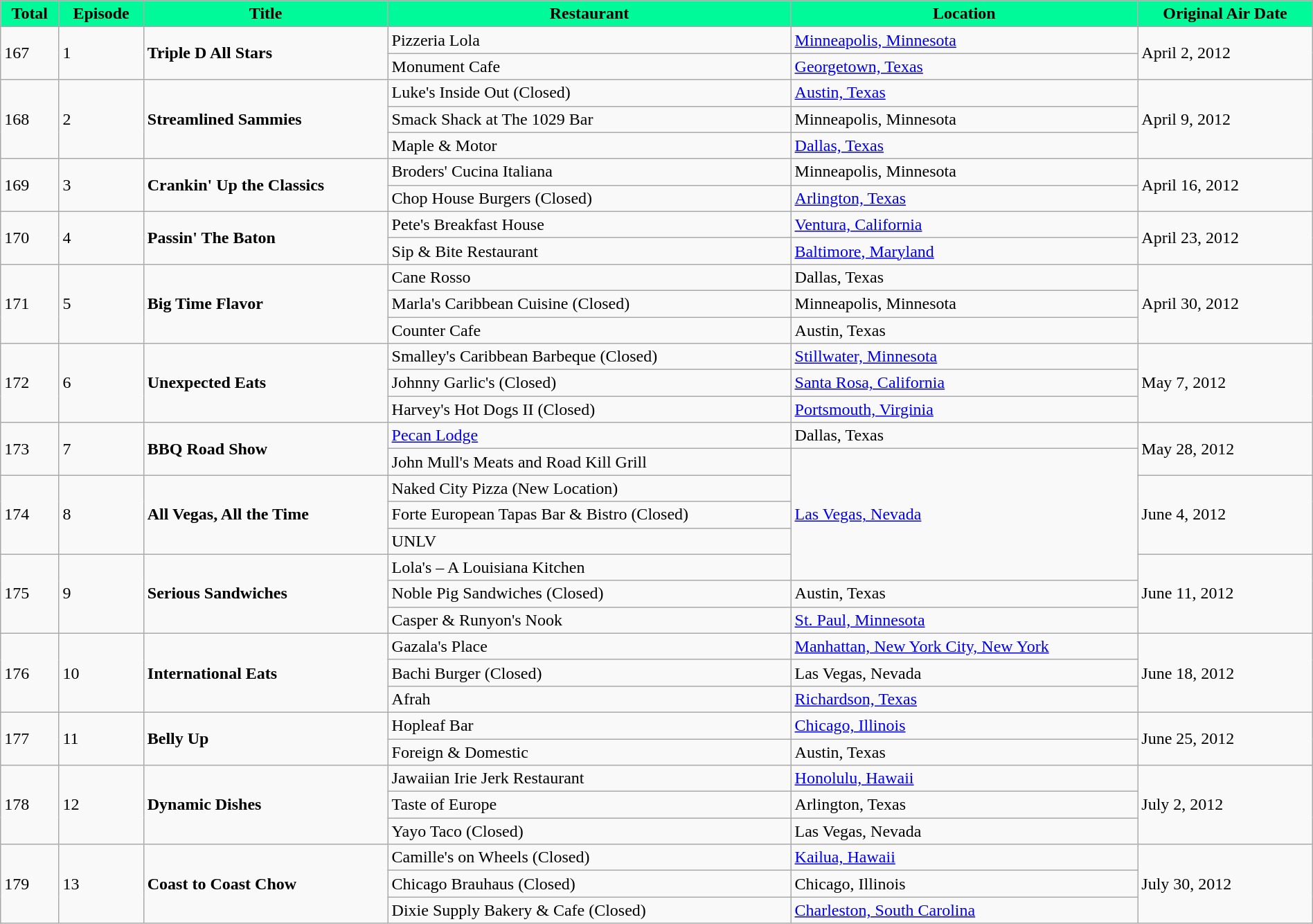<table class="wikitable" style="width: 100%;">
<tr>
<th # style="background:#00FA9A;">Total</th>
<th # style="background:#00FA9A;">Episode</th>
<th # style="background:#00FA9A;">Title</th>
<th # style="background:#00FA9A;">Restaurant</th>
<th # style="background:#00FA9A;">Location</th>
<th # style="background:#00FA9A;">Original Air Date</th>
</tr>
<tr>
<td rowspan="2">167</td>
<td rowspan="2">1</td>
<td rowspan="2"><strong>Triple D All Stars</strong></td>
<td>Pizzeria Lola</td>
<td><a href='#'>Minneapolis, Minnesota</a></td>
<td rowspan="2">April 2, 2012</td>
</tr>
<tr>
<td>Monument Cafe</td>
<td><a href='#'>Georgetown, Texas</a></td>
</tr>
<tr>
<td rowspan="3">168</td>
<td rowspan="3">2</td>
<td rowspan="3"><strong>Streamlined Sammies</strong></td>
<td>Luke's Inside Out (Closed)</td>
<td><a href='#'>Austin, Texas</a></td>
<td rowspan="3">April 9, 2012</td>
</tr>
<tr>
<td>Smack Shack at The 1029 Bar</td>
<td>Minneapolis, Minnesota</td>
</tr>
<tr>
<td>Maple & Motor</td>
<td><a href='#'>Dallas, Texas</a></td>
</tr>
<tr>
<td rowspan="2">169</td>
<td rowspan="2">3</td>
<td rowspan="2"><strong>Crankin' Up the Classics</strong></td>
<td>Broders' Cucina Italiana</td>
<td>Minneapolis, Minnesota</td>
<td rowspan="2">April 16, 2012</td>
</tr>
<tr>
<td>Chop House Burgers (Closed)</td>
<td><a href='#'>Arlington, Texas</a></td>
</tr>
<tr>
<td rowspan="2">170</td>
<td rowspan="2">4</td>
<td rowspan="2"><strong>Passin' The Baton</strong></td>
<td>Pete's Breakfast House</td>
<td><a href='#'>Ventura, California</a></td>
<td rowspan="2">April 23, 2012</td>
</tr>
<tr>
<td>Sip & Bite Restaurant</td>
<td><a href='#'>Baltimore, Maryland</a></td>
</tr>
<tr>
<td rowspan="3">171</td>
<td rowspan="3">5</td>
<td rowspan="3"><strong>Big Time Flavor</strong></td>
<td>Cane Rosso</td>
<td>Dallas, Texas</td>
<td rowspan="3">April 30, 2012</td>
</tr>
<tr>
<td>Marla's Caribbean Cuisine (Closed)</td>
<td>Minneapolis, Minnesota</td>
</tr>
<tr>
<td>Counter Cafe</td>
<td>Austin, Texas</td>
</tr>
<tr>
<td rowspan="3">172</td>
<td rowspan="3">6</td>
<td rowspan="3"><strong>Unexpected Eats</strong></td>
<td>Smalley's Caribbean Barbeque (Closed)</td>
<td><a href='#'>Stillwater, Minnesota</a></td>
<td rowspan="3">May 7, 2012</td>
</tr>
<tr>
<td>Johnny Garlic's (Closed)</td>
<td><a href='#'>Santa Rosa, California</a></td>
</tr>
<tr>
<td>Harvey's Hot Dogs II (Closed)</td>
<td><a href='#'>Portsmouth, Virginia</a></td>
</tr>
<tr>
<td rowspan="2">173</td>
<td rowspan="2">7</td>
<td rowspan="2"><strong>BBQ Road Show</strong></td>
<td><a href='#'>Pecan Lodge</a></td>
<td>Dallas, Texas</td>
<td rowspan="2">May 28, 2012</td>
</tr>
<tr>
<td>John Mull's Meats and Road Kill Grill</td>
<td rowspan="5"><a href='#'>Las Vegas, Nevada</a></td>
</tr>
<tr>
<td rowspan="3">174</td>
<td rowspan="3">8</td>
<td rowspan="3"><strong>All Vegas, All the Time</strong></td>
<td>Naked City Pizza (New Location)</td>
<td rowspan="3">June 4, 2012</td>
</tr>
<tr>
<td>Forte European Tapas Bar & Bistro (Closed)</td>
</tr>
<tr>
<td>UNLV</td>
</tr>
<tr>
<td rowspan="3">175</td>
<td rowspan="3">9</td>
<td rowspan="3"><strong>Serious Sandwiches</strong></td>
<td>Lola's – A Louisiana Kitchen</td>
<td rowspan="3">June 11, 2012</td>
</tr>
<tr>
<td>Noble Pig Sandwiches (Closed)</td>
<td>Austin, Texas</td>
</tr>
<tr>
<td>Casper & Runyon's Nook</td>
<td><a href='#'>St. Paul, Minnesota</a></td>
</tr>
<tr>
<td rowspan="3">176</td>
<td rowspan="3">10</td>
<td rowspan="3"><strong>International Eats</strong></td>
<td>Gazala's Place</td>
<td><a href='#'>Manhattan, New York City, New York</a></td>
<td rowspan="3">June 18, 2012</td>
</tr>
<tr>
<td>Bachi Burger (Closed)</td>
<td>Las Vegas, Nevada</td>
</tr>
<tr>
<td>Afrah</td>
<td><a href='#'>Richardson, Texas</a></td>
</tr>
<tr>
<td rowspan="2">177</td>
<td rowspan="2">11</td>
<td rowspan="2"><strong>Belly Up</strong></td>
<td>Hopleaf Bar</td>
<td><a href='#'>Chicago, Illinois</a></td>
<td rowspan="2">June 25, 2012</td>
</tr>
<tr>
<td>Foreign & Domestic</td>
<td>Austin, Texas</td>
</tr>
<tr>
<td rowspan="3">178</td>
<td rowspan="3">12</td>
<td rowspan="3"><strong>Dynamic Dishes</strong></td>
<td>Jawaiian Irie Jerk Restaurant</td>
<td><a href='#'>Honolulu, Hawaii</a></td>
<td rowspan="3">July 2, 2012</td>
</tr>
<tr>
<td>Taste of Europe</td>
<td>Arlington, Texas</td>
</tr>
<tr>
<td>Yayo Taco (Closed)</td>
<td>Las Vegas, Nevada</td>
</tr>
<tr>
<td rowspan="3">179</td>
<td rowspan="3">13</td>
<td rowspan="3"><strong>Coast to Coast Chow</strong></td>
<td>Camille's on Wheels (Closed)</td>
<td><a href='#'>Kailua, Hawaii</a></td>
<td rowspan="3">July 30, 2012</td>
</tr>
<tr>
<td>Chicago Brauhaus (Closed)</td>
<td>Chicago, Illinois</td>
</tr>
<tr>
<td>Dixie Supply Bakery & Cafe (Closed)</td>
<td><a href='#'>Charleston, South Carolina</a></td>
</tr>
</table>
